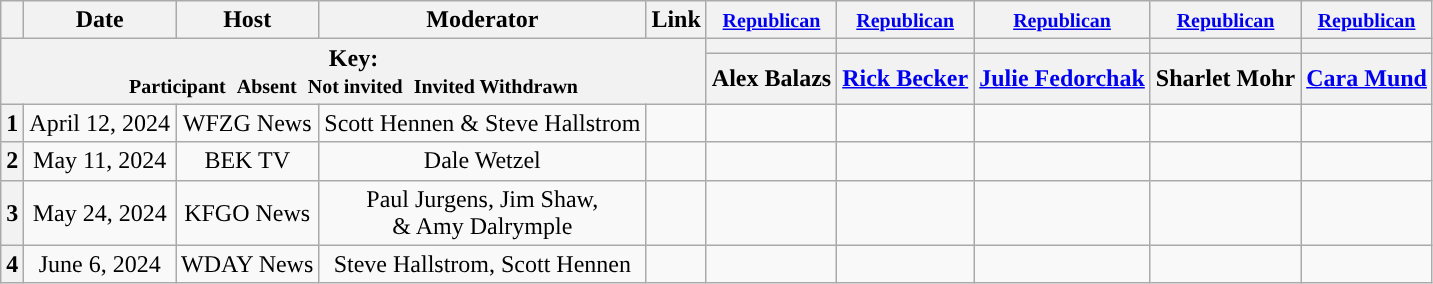<table class="wikitable" style="text-align:center;">
<tr>
<th scope="col"></th>
<th scope="col">Date</th>
<th scope="col">Host</th>
<th scope="col">Moderator</th>
<th scope="col">Link</th>
<th scope="col"><small><a href='#'>Republican</a></small></th>
<th scope="col"><small><a href='#'>Republican</a></small></th>
<th scope="col"><small><a href='#'>Republican</a></small></th>
<th scope="col"><small><a href='#'>Republican</a></small></th>
<th scope="col"><small><a href='#'>Republican</a></small></th>
</tr>
<tr>
<th colspan="5" rowspan="2">Key:<br> <small>Participant </small>  <small>Absent </small>  <small>Not invited </small>  <small>Invited  Withdrawn</small></th>
<th scope="col" style="background:"></th>
<th scope="col" style="background:"></th>
<th scope="col" style="background:"></th>
<th scope="col" style="background:"></th>
<th scope="col" style="background:"></th>
</tr>
<tr>
<th scope="col">Alex Balazs</th>
<th scope="col"><a href='#'>Rick Becker</a></th>
<th scope="col"><a href='#'>Julie Fedorchak</a></th>
<th scope="col">Sharlet Mohr</th>
<th scope="col"><a href='#'>Cara Mund</a></th>
</tr>
<tr>
<th>1</th>
<td style="white-space:nowrap;">April 12, 2024</td>
<td style="white-space:nowrap;">WFZG News</td>
<td style="white-space:nowrap;">Scott Hennen & Steve Hallstrom</td>
<td style="white-space:nowrap;"></td>
<td></td>
<td></td>
<td></td>
<td></td>
<td></td>
</tr>
<tr>
<th>2</th>
<td style="white-space:nowrap;">May 11, 2024</td>
<td style="white-space:nowrap;">BEK TV</td>
<td style="white-space:nowrap;">Dale Wetzel</td>
<td style="white-space:nowrap;"></td>
<td></td>
<td></td>
<td></td>
<td></td>
<td></td>
</tr>
<tr>
<th>3</th>
<td style="white-space:nowrap;">May 24, 2024</td>
<td style="white-space:nowrap;">KFGO News</td>
<td style="white-space:nowrap;">Paul Jurgens, Jim Shaw, <br>& Amy Dalrymple</td>
<td style="white-space:nowrap;"></td>
<td></td>
<td></td>
<td></td>
<td></td>
<td></td>
</tr>
<tr>
<th>4</th>
<td style="white-space:nowrap;">June 6, 2024</td>
<td style="white-space:nowrap;">WDAY News</td>
<td style="white-space:nowrap;">Steve Hallstrom, Scott Hennen</td>
<td style="white-space:nowrap;"></td>
<td></td>
<td></td>
<td></td>
<td></td>
<td></td>
</tr>
</table>
